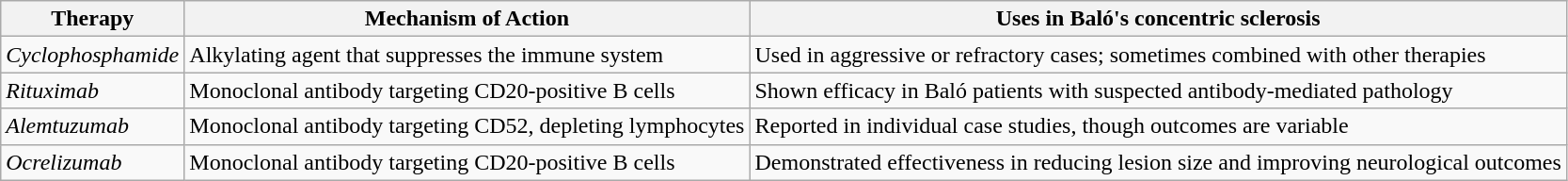<table class="wikitable">
<tr>
<th>Therapy</th>
<th>Mechanism of Action</th>
<th>Uses in Baló's concentric sclerosis</th>
</tr>
<tr>
<td><em>Cyclophosphamide</em></td>
<td>Alkylating agent that suppresses the immune system</td>
<td>Used in aggressive or refractory cases; sometimes combined with other therapies</td>
</tr>
<tr>
<td><em>Rituximab</em></td>
<td>Monoclonal antibody targeting CD20-positive B cells</td>
<td>Shown efficacy in Baló patients with suspected antibody-mediated pathology</td>
</tr>
<tr>
<td><em>Alemtuzumab</em></td>
<td>Monoclonal antibody targeting CD52, depleting lymphocytes</td>
<td>Reported in individual case studies, though outcomes are variable</td>
</tr>
<tr>
<td><em>Ocrelizumab</em></td>
<td>Monoclonal antibody targeting CD20-positive B cells</td>
<td>Demonstrated effectiveness in reducing lesion size and improving neurological outcomes</td>
</tr>
</table>
